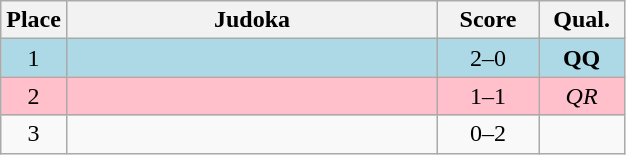<table class=wikitable style="text-align:center">
<tr>
<th width=20>Place</th>
<th width=240>Judoka</th>
<th width=60>Score</th>
<th width=50>Qual.</th>
</tr>
<tr bgcolor=lightblue>
<td>1</td>
<td align=left></td>
<td width=60>2–0</td>
<td><strong>QQ</strong></td>
</tr>
<tr bgcolor=pink>
<td>2</td>
<td align=left></td>
<td>1–1</td>
<td><em>QR</em></td>
</tr>
<tr>
<td>3</td>
<td align=left></td>
<td>0–2</td>
<td></td>
</tr>
</table>
